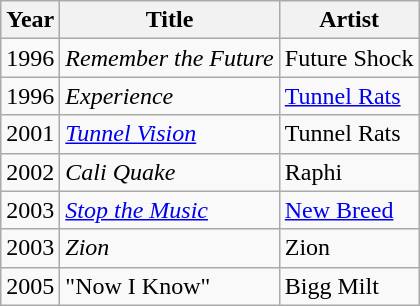<table class="wikitable">
<tr>
<th>Year</th>
<th>Title</th>
<th>Artist</th>
</tr>
<tr>
<td>1996</td>
<td><em>Remember the Future</em></td>
<td>Future Shock</td>
</tr>
<tr>
<td>1996</td>
<td><em>Experience</em></td>
<td><a href='#'>Tunnel Rats</a></td>
</tr>
<tr>
<td>2001</td>
<td><em><a href='#'>Tunnel Vision</a></em></td>
<td>Tunnel Rats</td>
</tr>
<tr>
<td>2002</td>
<td><em>Cali Quake</em></td>
<td>Raphi</td>
</tr>
<tr>
<td>2003</td>
<td><a href='#'><em>Stop the Music</em></a></td>
<td><a href='#'>New Breed</a></td>
</tr>
<tr>
<td>2003</td>
<td><em>Zion</em></td>
<td>Zion</td>
</tr>
<tr>
<td>2005</td>
<td>"Now I Know"</td>
<td>Bigg Milt</td>
</tr>
</table>
